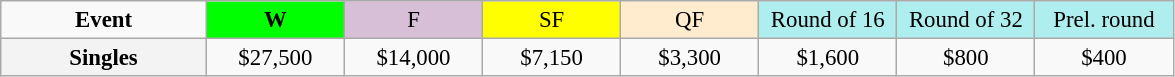<table class=wikitable style=font-size:95%;text-align:center>
<tr>
<td style="width:130px"><strong>Event</strong></td>
<td style="width:85px; background:lime"><strong>W</strong></td>
<td style="width:85px; background:thistle">F</td>
<td style="width:85px; background:#ffff00">SF</td>
<td style="width:85px; background:#ffebcd">QF</td>
<td style="width:85px; background:#afeeee">Round of 16</td>
<td style="width:85px; background:#afeeee">Round of 32</td>
<td style="width:85px; background:#afeeee">Prel. round</td>
</tr>
<tr>
<th style=background:#f3f3f3>Singles </th>
<td>$27,500</td>
<td>$14,000</td>
<td>$7,150</td>
<td>$3,300</td>
<td>$1,600</td>
<td>$800</td>
<td>$400</td>
</tr>
</table>
